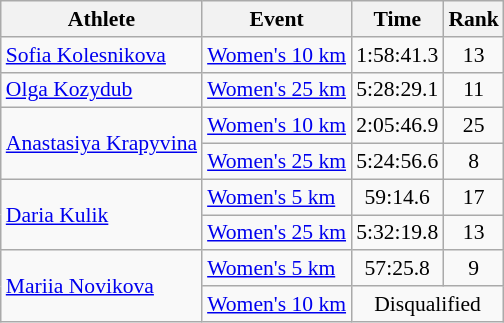<table class="wikitable" border="1" style="font-size:90%; text-align:center">
<tr>
<th>Athlete</th>
<th>Event</th>
<th>Time</th>
<th>Rank</th>
</tr>
<tr align=center>
<td align=left><a href='#'>Sofia Kolesnikova</a></td>
<td align=left><a href='#'>Women's 10 km</a></td>
<td>1:58:41.3</td>
<td>13</td>
</tr>
<tr align=center>
<td align=left><a href='#'>Olga Kozydub</a></td>
<td align=left><a href='#'>Women's 25 km</a></td>
<td>5:28:29.1</td>
<td>11</td>
</tr>
<tr align=center>
<td align=left rowspan=2><a href='#'>Anastasiya Krapyvina</a></td>
<td align=left><a href='#'>Women's 10 km</a></td>
<td>2:05:46.9</td>
<td>25</td>
</tr>
<tr align=center>
<td align=left><a href='#'>Women's 25 km</a></td>
<td>5:24:56.6</td>
<td>8</td>
</tr>
<tr align=center>
<td align=left rowspan=2><a href='#'>Daria Kulik</a></td>
<td align=left><a href='#'>Women's 5 km</a></td>
<td>59:14.6</td>
<td>17</td>
</tr>
<tr align=center>
<td align=left><a href='#'>Women's 25 km</a></td>
<td>5:32:19.8</td>
<td>13</td>
</tr>
<tr align=center>
<td align=left rowspan=2><a href='#'>Mariia Novikova</a></td>
<td align=left><a href='#'>Women's 5 km</a></td>
<td>57:25.8</td>
<td>9</td>
</tr>
<tr align=center>
<td align=left><a href='#'>Women's 10 km</a></td>
<td colspan=2>Disqualified</td>
</tr>
</table>
